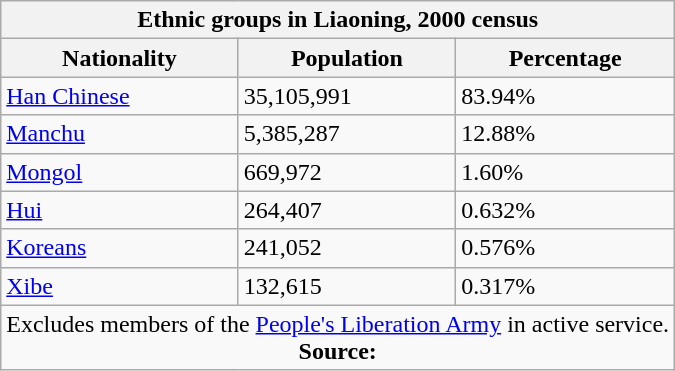<table class="wikitable">
<tr>
<th colspan="3" align="center">Ethnic groups in Liaoning, 2000 census</th>
</tr>
<tr>
<th>Nationality</th>
<th>Population</th>
<th>Percentage</th>
</tr>
<tr>
<td><a href='#'>Han Chinese</a></td>
<td>35,105,991</td>
<td>83.94%</td>
</tr>
<tr>
<td><a href='#'>Manchu</a></td>
<td>5,385,287</td>
<td>12.88%</td>
</tr>
<tr>
<td><a href='#'>Mongol</a></td>
<td>669,972</td>
<td>1.60%</td>
</tr>
<tr>
<td><a href='#'>Hui</a></td>
<td>264,407</td>
<td>0.632%</td>
</tr>
<tr>
<td><a href='#'>Koreans</a></td>
<td>241,052</td>
<td>0.576%</td>
</tr>
<tr>
<td><a href='#'>Xibe</a></td>
<td>132,615</td>
<td>0.317%</td>
</tr>
<tr>
<td colspan="3" style="text-align: center;">Excludes members of the <a href='#'>People's Liberation Army</a> in active service.<br> <strong>Source:</strong></td>
</tr>
</table>
